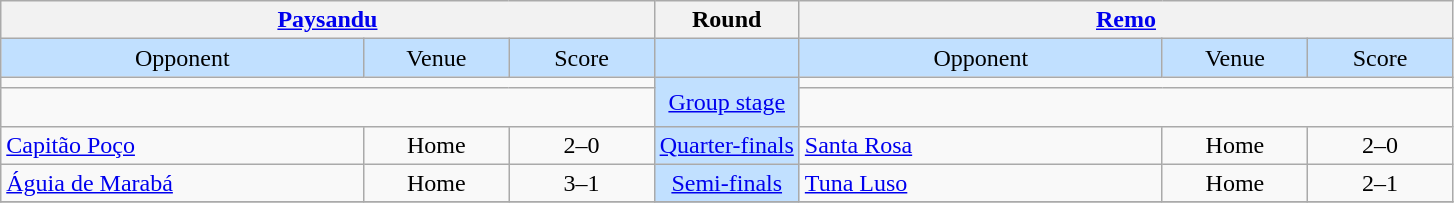<table class="wikitable" style="text-align: center;">
<tr>
<th colspan=3><a href='#'>Paysandu</a></th>
<th>Round</th>
<th colspan=3><a href='#'>Remo</a></th>
</tr>
<tr bgcolor=#c1e0ff>
<td width=25%>Opponent</td>
<td width=10%>Venue</td>
<td width=10%>Score</td>
<td width=10%></td>
<td width=25%>Opponent</td>
<td width=10%>Venue</td>
<td width=10%>Score</td>
</tr>
<tr>
<td colspan=3></td>
<td rowspan=2 bgcolor=#c1e0ff><a href='#'>Group stage</a></td>
<td colspan=3></td>
</tr>
<tr>
<td colspan=3 align=center valign=top><br></td>
<td colspan=3 align=center valign=top><br></td>
</tr>
<tr>
<td rowspan=1 align=left><a href='#'>Capitão Poço</a></td>
<td>Home</td>
<td>2–0</td>
<td rowspan=1 bgcolor=#c1e0ff><a href='#'>Quarter-finals</a></td>
<td rowspan=1 align=left><a href='#'>Santa Rosa</a></td>
<td>Home</td>
<td>2–0</td>
</tr>
<tr>
<td rowspan=1 align=left><a href='#'>Águia de Marabá</a></td>
<td>Home</td>
<td>3–1</td>
<td rowspan=1 bgcolor=#c1e0ff><a href='#'>Semi-finals</a></td>
<td rowspan=1 align=left><a href='#'>Tuna Luso</a></td>
<td>Home</td>
<td>2–1</td>
</tr>
<tr>
</tr>
</table>
